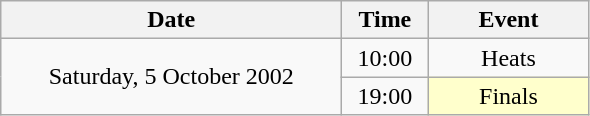<table class = "wikitable" style="text-align:center;">
<tr>
<th width=220>Date</th>
<th width=50>Time</th>
<th width=100>Event</th>
</tr>
<tr>
<td rowspan=2>Saturday, 5 October 2002</td>
<td>10:00</td>
<td>Heats</td>
</tr>
<tr>
<td>19:00</td>
<td bgcolor=ffffcc>Finals</td>
</tr>
</table>
